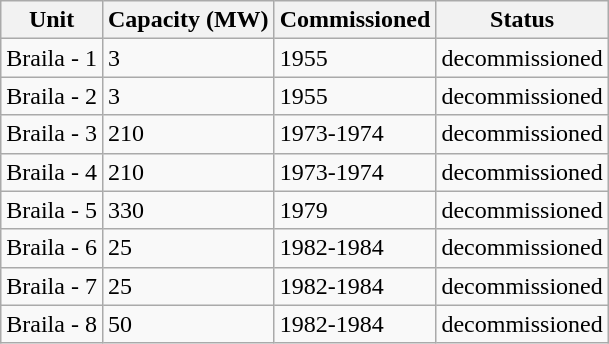<table class="wikitable">
<tr>
<th>Unit</th>
<th>Capacity (MW)</th>
<th>Commissioned</th>
<th>Status</th>
</tr>
<tr>
<td>Braila - 1</td>
<td>3</td>
<td>1955</td>
<td>decommissioned</td>
</tr>
<tr>
<td>Braila - 2</td>
<td>3</td>
<td>1955</td>
<td>decommissioned</td>
</tr>
<tr>
<td>Braila - 3</td>
<td>210</td>
<td>1973-1974</td>
<td>decommissioned</td>
</tr>
<tr>
<td>Braila - 4</td>
<td>210</td>
<td>1973-1974</td>
<td>decommissioned</td>
</tr>
<tr>
<td>Braila - 5</td>
<td>330</td>
<td>1979</td>
<td>decommissioned</td>
</tr>
<tr>
<td>Braila - 6</td>
<td>25</td>
<td>1982-1984</td>
<td>decommissioned</td>
</tr>
<tr>
<td>Braila - 7</td>
<td>25</td>
<td>1982-1984</td>
<td>decommissioned</td>
</tr>
<tr>
<td>Braila - 8</td>
<td>50</td>
<td>1982-1984</td>
<td>decommissioned</td>
</tr>
</table>
